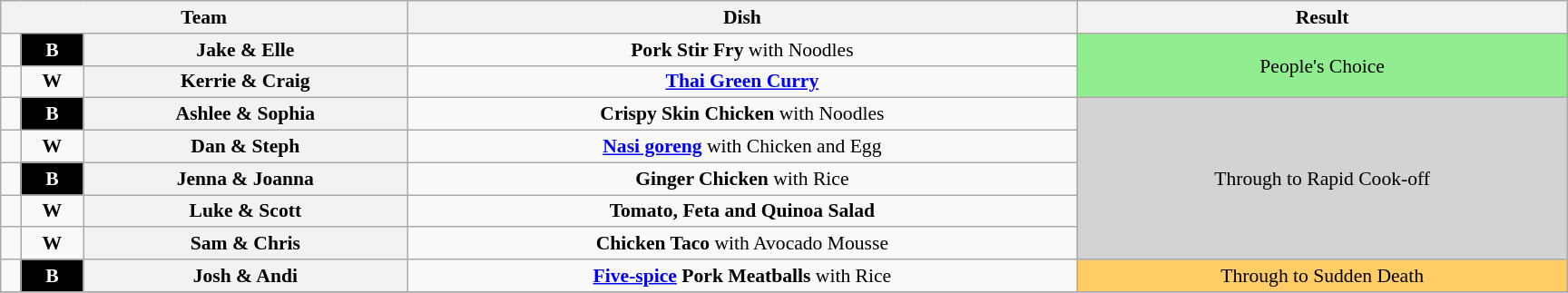<table class="wikitable plainrowheaders" style="margin:1em auto; text-align:center; font-size:90%; width:80em;">
<tr>
<th colspan="3">Team</th>
<th>Dish</th>
<th>Result</th>
</tr>
<tr>
<td></td>
<td style="text-align:center; background:black; color:white;"><strong>B</strong></td>
<th>Jake & Elle</th>
<td><strong>Pork Stir Fry</strong> with Noodles</td>
<td rowspan="2" style="background:lightgreen;">People's Choice</td>
</tr>
<tr>
<td></td>
<td><strong>W</strong></td>
<th>Kerrie & Craig</th>
<td><strong><a href='#'>Thai Green Curry</a></strong></td>
</tr>
<tr>
<td></td>
<td style="text-align:center; background:black; color:white;"><strong>B</strong></td>
<th>Ashlee & Sophia</th>
<td><strong>Crispy Skin Chicken</strong> with Noodles</td>
<td rowspan="5" bgcolor=lightgray>Through to Rapid Cook-off</td>
</tr>
<tr>
<td></td>
<td><strong>W</strong></td>
<th>Dan & Steph</th>
<td><strong><a href='#'>Nasi goreng</a></strong> with Chicken and Egg</td>
</tr>
<tr>
<td></td>
<td style="text-align:center; background:black; color:white;"><strong>B</strong></td>
<th>Jenna & Joanna</th>
<td><strong>Ginger Chicken</strong> with Rice</td>
</tr>
<tr>
<td></td>
<td><strong>W</strong></td>
<th>Luke & Scott</th>
<td><strong>Tomato, Feta and Quinoa Salad</strong></td>
</tr>
<tr>
<td></td>
<td><strong>W</strong></td>
<th>Sam & Chris</th>
<td><strong>Chicken Taco</strong> with Avocado Mousse</td>
</tr>
<tr>
<td></td>
<td style="text-align:center; background:black; color:white;"><strong>B</strong></td>
<th>Josh & Andi</th>
<td><strong><a href='#'>Five-spice</a> Pork Meatballs</strong> with Rice</td>
<td style="background:#FFCC66;">Through to Sudden Death</td>
</tr>
<tr>
</tr>
</table>
